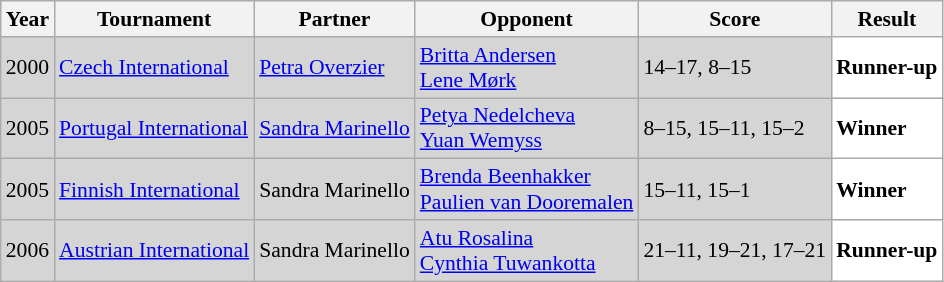<table class="sortable wikitable" style="font-size:90%;">
<tr>
<th>Year</th>
<th>Tournament</th>
<th>Partner</th>
<th>Opponent</th>
<th>Score</th>
<th>Result</th>
</tr>
<tr style="background:#D5D5D5">
<td align="center">2000</td>
<td align="left"><a href='#'>Czech International</a></td>
<td align="left"> <a href='#'>Petra Overzier</a></td>
<td align="left"> <a href='#'>Britta Andersen</a> <br>  <a href='#'>Lene Mørk</a></td>
<td align="left">14–17, 8–15</td>
<td style="text-align:left; background:white"> <strong>Runner-up</strong></td>
</tr>
<tr style="background:#D5D5D5">
<td align="center">2005</td>
<td align="left"><a href='#'>Portugal International</a></td>
<td align="left"> <a href='#'>Sandra Marinello</a></td>
<td align="left"> <a href='#'>Petya Nedelcheva</a> <br>  <a href='#'>Yuan Wemyss</a></td>
<td align="left">8–15, 15–11, 15–2</td>
<td style="text-align:left; background:white"> <strong>Winner</strong></td>
</tr>
<tr style="background:#D5D5D5">
<td align="center">2005</td>
<td align="left"><a href='#'>Finnish International</a></td>
<td align="left"> Sandra Marinello</td>
<td align="left"> <a href='#'>Brenda Beenhakker</a> <br>  <a href='#'>Paulien van Dooremalen</a></td>
<td align="left">15–11, 15–1</td>
<td style="text-align:left; background:white"> <strong>Winner</strong></td>
</tr>
<tr style="background:#D5D5D5">
<td align="center">2006</td>
<td align="left"><a href='#'>Austrian International</a></td>
<td align="left"> Sandra Marinello</td>
<td align="left"> <a href='#'>Atu Rosalina</a> <br>  <a href='#'>Cynthia Tuwankotta</a></td>
<td align="left">21–11, 19–21, 17–21</td>
<td style="text-align:left; background:white"> <strong>Runner-up</strong></td>
</tr>
</table>
